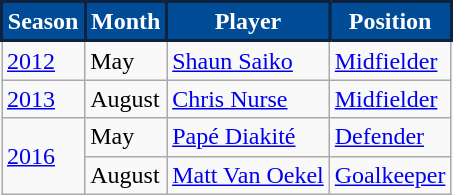<table class="wikitable">
<tr>
<th style="background:#004c97; color:#FFFFFF; border: 2px solid #0d2340;">Season</th>
<th style="background:#004c97; color:#FFFFFF; border: 2px solid #0d2340;" scope="col">Month</th>
<th style="background:#004c97; color:#FFFFFF; border: 2px solid #0d2340;" scope="col">Player</th>
<th style="background:#004c97; color:#FFFFFF; border: 2px solid #0d2340;" scope="col">Position</th>
</tr>
<tr>
<td><a href='#'>2012</a></td>
<td>May</td>
<td> <a href='#'>Shaun Saiko</a></td>
<td><a href='#'>Midfielder</a></td>
</tr>
<tr>
<td><a href='#'>2013</a></td>
<td>August</td>
<td> <a href='#'>Chris Nurse</a></td>
<td><a href='#'>Midfielder</a></td>
</tr>
<tr>
<td rowspan="2"><a href='#'>2016</a></td>
<td>May</td>
<td> <a href='#'>Papé Diakité</a></td>
<td><a href='#'>Defender</a></td>
</tr>
<tr>
<td>August</td>
<td> <a href='#'>Matt Van Oekel</a></td>
<td><a href='#'>Goalkeeper</a></td>
</tr>
</table>
